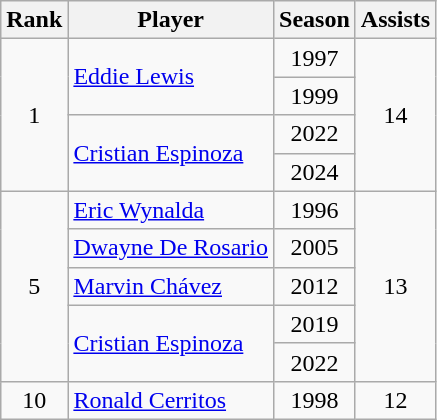<table class="wikitable sortable collapsible" style="text-align:center;">
<tr>
<th>Rank</th>
<th>Player</th>
<th>Season</th>
<th>Assists</th>
</tr>
<tr>
<td rowspan="4">1</td>
<td align=left rowspan="2"> <a href='#'>Eddie Lewis</a></td>
<td>1997</td>
<td rowspan=4>14</td>
</tr>
<tr>
<td>1999</td>
</tr>
<tr>
<td align=left rowspan="2"> <a href='#'>Cristian Espinoza</a></td>
<td>2022</td>
</tr>
<tr>
<td>2024</td>
</tr>
<tr>
<td rowspan="5">5</td>
<td align=left> <a href='#'>Eric Wynalda</a></td>
<td>1996</td>
<td rowspan=5>13</td>
</tr>
<tr>
<td align=left> <a href='#'>Dwayne De Rosario</a></td>
<td>2005</td>
</tr>
<tr>
<td align=left> <a href='#'>Marvin Chávez</a></td>
<td>2012</td>
</tr>
<tr>
<td align=left rowspan="2"> <a href='#'>Cristian Espinoza</a></td>
<td>2019</td>
</tr>
<tr>
<td>2022</td>
</tr>
<tr>
<td>10</td>
<td align=left> <a href='#'>Ronald Cerritos</a></td>
<td>1998</td>
<td>12</td>
</tr>
</table>
